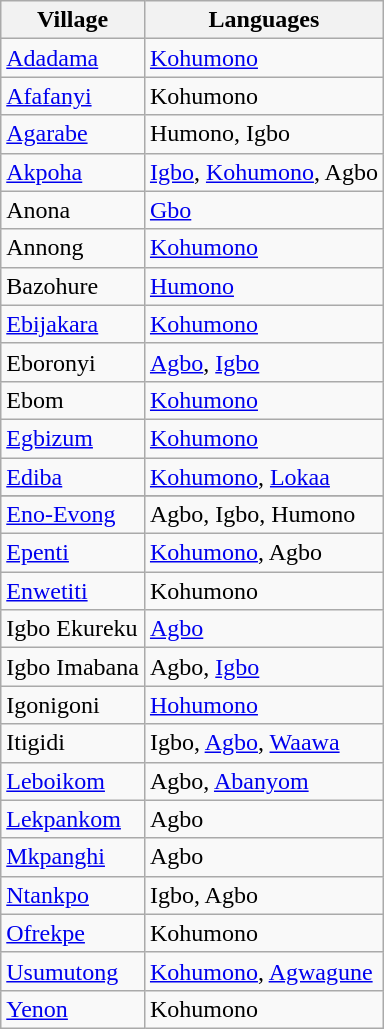<table class="wikitable sortable">
<tr>
<th>Village</th>
<th>Languages</th>
</tr>
<tr>
<td><a href='#'>Adadama</a></td>
<td><a href='#'>Kohumono</a></td>
</tr>
<tr>
<td><a href='#'>Afafanyi</a></td>
<td>Kohumono</td>
</tr>
<tr>
<td><a href='#'>Agarabe</a></td>
<td>Humono, Igbo</td>
</tr>
<tr>
<td><a href='#'>Akpoha</a></td>
<td><a href='#'>Igbo</a>, <a href='#'>Kohumono</a>, Agbo</td>
</tr>
<tr>
<td>Anona</td>
<td><a href='#'>Gbo</a></td>
</tr>
<tr>
<td>Annong</td>
<td><a href='#'>Kohumono</a></td>
</tr>
<tr>
<td>Bazohure</td>
<td><a href='#'>Humono</a></td>
</tr>
<tr>
<td><a href='#'>Ebijakara</a></td>
<td><a href='#'>Kohumono</a></td>
</tr>
<tr>
<td>Eboronyi</td>
<td><a href='#'>Agbo</a>, <a href='#'>Igbo</a></td>
</tr>
<tr>
<td>Ebom</td>
<td><a href='#'>Kohumono</a></td>
</tr>
<tr>
<td><a href='#'>Egbizum</a></td>
<td><a href='#'>Kohumono</a></td>
</tr>
<tr>
<td><a href='#'>Ediba</a></td>
<td><a href='#'>Kohumono</a>, <a href='#'>Lokaa</a></td>
</tr>
<tr>
</tr>
<tr>
<td><a href='#'>Eno-Evong</a></td>
<td>Agbo, Igbo, Humono</td>
</tr>
<tr>
<td><a href='#'>Epenti</a></td>
<td><a href='#'>Kohumono</a>, Agbo</td>
</tr>
<tr>
<td><a href='#'>Enwetiti</a></td>
<td>Kohumono</td>
</tr>
<tr>
<td>Igbo Ekureku</td>
<td><a href='#'>Agbo</a></td>
</tr>
<tr>
<td>Igbo Imabana</td>
<td>Agbo, <a href='#'>Igbo</a></td>
</tr>
<tr>
<td>Igonigoni</td>
<td><a href='#'>Hohumono</a></td>
</tr>
<tr>
<td>Itigidi</td>
<td>Igbo, <a href='#'>Agbo</a>, <a href='#'>Waawa</a></td>
</tr>
<tr>
<td><a href='#'>Leboikom</a></td>
<td>Agbo, <a href='#'>Abanyom</a></td>
</tr>
<tr>
<td><a href='#'>Lekpankom</a></td>
<td>Agbo</td>
</tr>
<tr>
<td><a href='#'>Mkpanghi</a></td>
<td>Agbo</td>
</tr>
<tr>
<td><a href='#'>Ntankpo</a></td>
<td>Igbo, Agbo</td>
</tr>
<tr>
<td><a href='#'>Ofrekpe</a></td>
<td>Kohumono</td>
</tr>
<tr>
<td><a href='#'>Usumutong</a></td>
<td><a href='#'>Kohumono</a>, <a href='#'>Agwagune</a></td>
</tr>
<tr>
<td><a href='#'>Yenon</a></td>
<td>Kohumono</td>
</tr>
</table>
